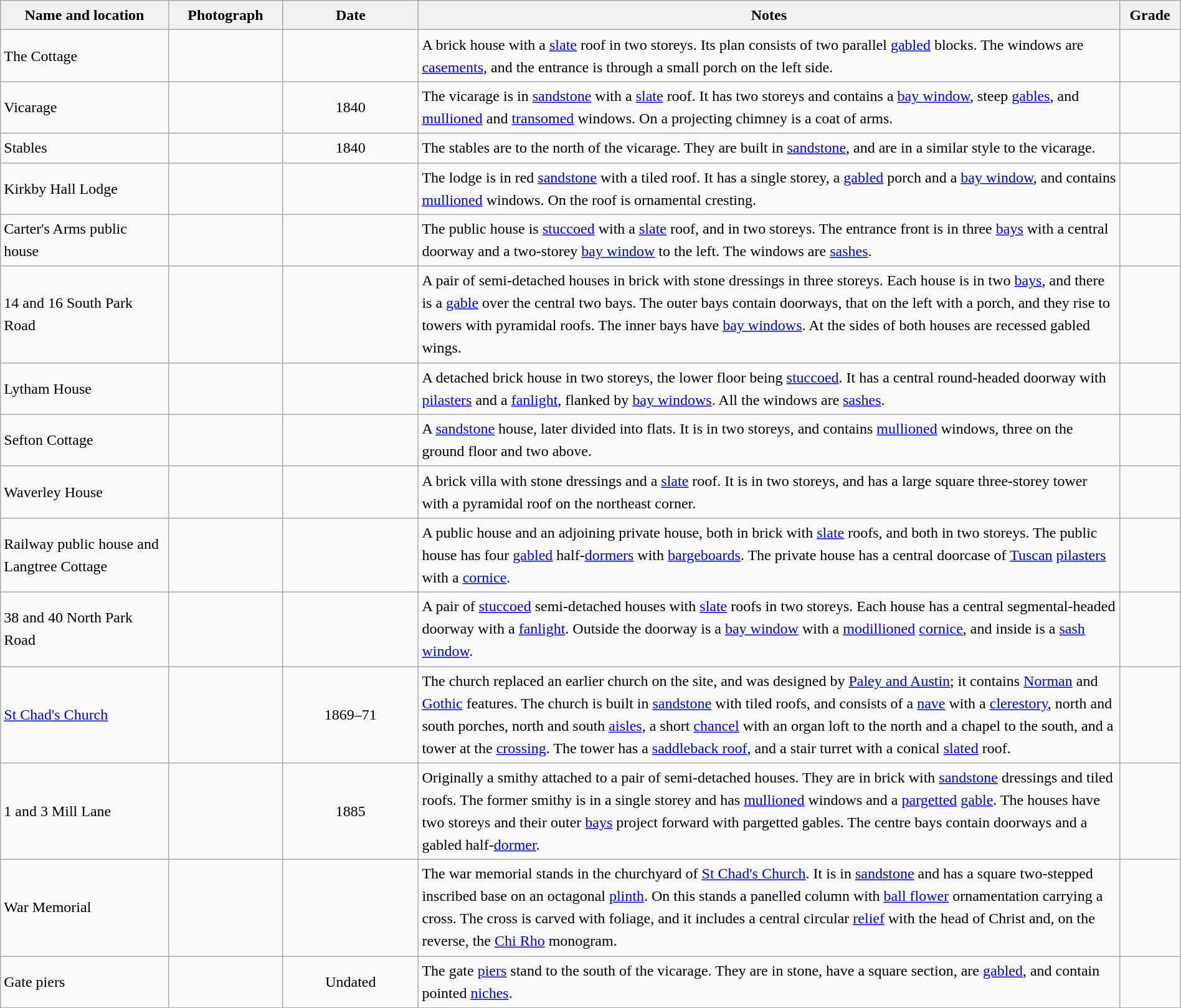<table class="wikitable sortable plainrowheaders" style="width:100%;border:0px;text-align:left;line-height:150%;">
<tr>
<th scope="col"  style="width:150px">Name and location</th>
<th scope="col"  style="width:100px" class="unsortable">Photograph</th>
<th scope="col"  style="width:120px">Date</th>
<th scope="col"  style="width:650px" class="unsortable">Notes</th>
<th scope="col"  style="width:50px">Grade</th>
</tr>
<tr>
<td>The Cottage<br><small></small></td>
<td></td>
<td align="center"></td>
<td>A brick house with a <a href='#'>slate</a> roof in two storeys.  Its plan consists of two parallel <a href='#'>gabled</a> blocks.  The windows are <a href='#'>casements</a>, and the entrance is through a small porch on the left side.</td>
<td align="center" ></td>
</tr>
<tr>
<td>Vicarage<br><small></small></td>
<td></td>
<td align="center">1840</td>
<td>The vicarage is in <a href='#'>sandstone</a> with a <a href='#'>slate</a> roof.  It has two storeys and contains a <a href='#'>bay window</a>, steep <a href='#'>gables</a>, and <a href='#'>mullioned</a> and <a href='#'>transomed</a> windows.  On a projecting chimney is a coat of arms.</td>
<td align="center" ></td>
</tr>
<tr>
<td>Stables<br><small></small></td>
<td></td>
<td align="center">1840</td>
<td>The stables are to the north of the vicarage.  They are built in <a href='#'>sandstone</a>, and are in a similar style to the vicarage.</td>
<td align="center" ></td>
</tr>
<tr>
<td>Kirkby Hall Lodge<br><small></small></td>
<td></td>
<td align="center"></td>
<td>The lodge is in red <a href='#'>sandstone</a> with a tiled roof.  It has a single storey, a <a href='#'>gabled</a> porch and a <a href='#'>bay window</a>, and contains <a href='#'>mullioned</a> windows.  On the roof is ornamental cresting.</td>
<td align="center" ></td>
</tr>
<tr>
<td>Carter's Arms public house<br><small></small></td>
<td></td>
<td align="center"></td>
<td>The public house is <a href='#'>stuccoed</a> with a <a href='#'>slate</a> roof, and in two storeys.  The entrance front is in three <a href='#'>bays</a> with a central doorway and a two-storey <a href='#'>bay window</a> to the left.  The windows are <a href='#'>sashes</a>.</td>
<td align="center" ></td>
</tr>
<tr>
<td>14 and 16 South Park Road<br><small></small></td>
<td></td>
<td align="center"></td>
<td>A pair of semi-detached houses in brick with stone dressings in three storeys.  Each house is in two <a href='#'>bays</a>, and there is a <a href='#'>gable</a> over the central two bays.  The outer bays contain doorways, that on the left with a porch, and they rise to towers with pyramidal roofs.  The inner bays have <a href='#'>bay windows</a>.  At the sides of both houses are recessed gabled wings.</td>
<td align="center" ></td>
</tr>
<tr>
<td>Lytham House<br><small></small></td>
<td></td>
<td align="center"></td>
<td>A detached brick house in two storeys, the lower floor being <a href='#'>stuccoed</a>.  It has a central round-headed doorway with <a href='#'>pilasters</a> and a <a href='#'>fanlight</a>, flanked by <a href='#'>bay windows</a>.  All the windows are <a href='#'>sashes</a>.</td>
<td align="center" ></td>
</tr>
<tr>
<td>Sefton Cottage<br><small></small></td>
<td></td>
<td align="center"></td>
<td>A <a href='#'>sandstone</a> house, later divided into flats.  It is in two storeys, and contains <a href='#'>mullioned</a> windows, three on the ground floor and two above.</td>
<td align="center" ></td>
</tr>
<tr>
<td>Waverley House<br><small></small></td>
<td></td>
<td align="center"></td>
<td>A brick villa with stone dressings and a <a href='#'>slate</a> roof.  It is in two storeys, and has a large square three-storey tower with a pyramidal roof on the northeast corner.</td>
<td align="center" ></td>
</tr>
<tr>
<td>Railway public house and Langtree Cottage<br><small></small></td>
<td></td>
<td align="center"></td>
<td>A public house and an adjoining private house, both in brick with <a href='#'>slate</a> roofs, and both in two storeys.  The public house has four <a href='#'>gabled</a> half-<a href='#'>dormers</a> with <a href='#'>bargeboards</a>.  The private house has a central doorcase of <a href='#'>Tuscan</a> <a href='#'>pilasters</a> with a <a href='#'>cornice</a>.</td>
<td align="center" ></td>
</tr>
<tr>
<td>38 and 40 North Park Road<br><small></small></td>
<td></td>
<td align="center"></td>
<td>A pair of <a href='#'>stuccoed</a> semi-detached houses with <a href='#'>slate</a> roofs in two storeys.  Each house has a central segmental-headed doorway with a <a href='#'>fanlight</a>.  Outside the doorway is a <a href='#'>bay window</a> with a <a href='#'>modillioned</a> <a href='#'>cornice</a>, and inside is a <a href='#'>sash window</a>.</td>
<td align="center" ></td>
</tr>
<tr>
<td><a href='#'>St Chad's Church</a><br><small></small></td>
<td></td>
<td align="center">1869–71</td>
<td>The church replaced an earlier church on the site, and was designed by <a href='#'>Paley and Austin</a>; it contains <a href='#'>Norman</a> and <a href='#'>Gothic</a> features.  The church is built in <a href='#'>sandstone</a> with tiled roofs, and consists of a <a href='#'>nave</a> with a <a href='#'>clerestory</a>, north and south porches, north and south <a href='#'>aisles</a>, a short <a href='#'>chancel</a> with an organ loft to the north and a chapel to the south, and a tower at the <a href='#'>crossing</a>.  The tower has a <a href='#'>saddleback roof</a>, and a stair turret with a conical <a href='#'>slated</a> roof.</td>
<td align="center" ></td>
</tr>
<tr>
<td>1 and 3 Mill Lane<br><small></small></td>
<td></td>
<td align="center">1885</td>
<td>Originally a smithy attached to a pair of semi-detached houses.  They are in brick with <a href='#'>sandstone</a> dressings and tiled roofs.  The former smithy is in a single storey and has <a href='#'>mullioned</a> windows and a <a href='#'>pargetted</a> <a href='#'>gable</a>.  The houses have two storeys and their outer <a href='#'>bays</a> project forward with pargetted gables.  The centre bays contain doorways and a gabled half-<a href='#'>dormer</a>.</td>
<td align="center" ></td>
</tr>
<tr>
<td>War Memorial<br><small></small></td>
<td></td>
<td align="center"></td>
<td>The war memorial stands in the churchyard of <a href='#'>St Chad's Church</a>.  It is in <a href='#'>sandstone</a> and has a square two-stepped inscribed base on an octagonal <a href='#'>plinth</a>.  On this stands a panelled column with <a href='#'>ball flower</a> ornamentation carrying a cross.  The cross is carved with foliage, and it includes a central circular <a href='#'>relief</a> with the head of Christ and, on the reverse, the <a href='#'>Chi Rho</a> monogram.</td>
<td align="center" ></td>
</tr>
<tr>
<td>Gate piers<br><small></small></td>
<td></td>
<td align="center">Undated</td>
<td>The gate <a href='#'>piers</a> stand to the south of the vicarage.  They are in stone, have a square section, are <a href='#'>gabled</a>, and contain pointed <a href='#'>niches</a>.</td>
<td align="center" ></td>
</tr>
<tr>
</tr>
</table>
